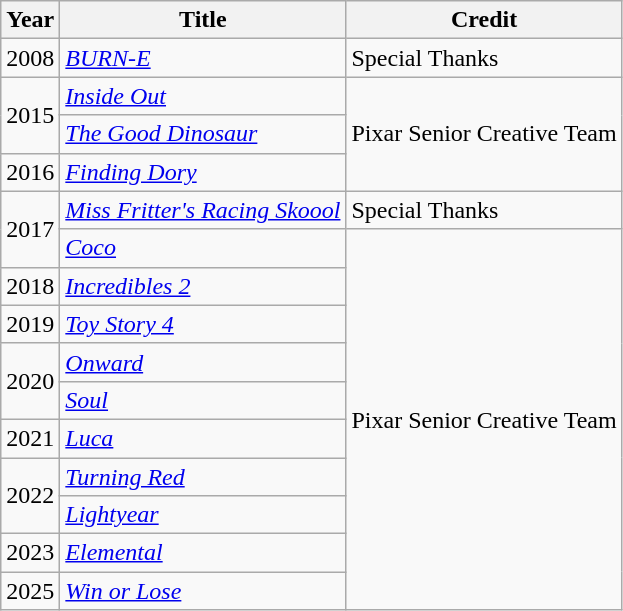<table class="wikitable">
<tr>
<th>Year</th>
<th>Title</th>
<th>Credit</th>
</tr>
<tr>
<td>2008</td>
<td><em><a href='#'>BURN-E</a></em></td>
<td>Special Thanks</td>
</tr>
<tr>
<td rowspan=2>2015</td>
<td><em><a href='#'>Inside Out</a></em></td>
<td rowspan=3>Pixar Senior Creative Team</td>
</tr>
<tr>
<td><em><a href='#'>The Good Dinosaur</a></em></td>
</tr>
<tr>
<td>2016</td>
<td><em><a href='#'>Finding Dory</a></em></td>
</tr>
<tr>
<td rowspan=2>2017</td>
<td><em><a href='#'>Miss Fritter's Racing Skoool</a></em></td>
<td>Special Thanks</td>
</tr>
<tr>
<td><em><a href='#'>Coco</a></em></td>
<td rowspan=10>Pixar Senior Creative Team</td>
</tr>
<tr>
<td>2018</td>
<td><em><a href='#'>Incredibles 2</a></em></td>
</tr>
<tr>
<td>2019</td>
<td><em><a href='#'>Toy Story 4</a></em></td>
</tr>
<tr>
<td rowspan=2>2020</td>
<td><em><a href='#'>Onward</a></em></td>
</tr>
<tr>
<td><em><a href='#'>Soul</a></em></td>
</tr>
<tr>
<td>2021</td>
<td><em><a href='#'>Luca</a></em></td>
</tr>
<tr>
<td rowspan=2>2022</td>
<td><em><a href='#'>Turning Red</a></em></td>
</tr>
<tr>
<td><em><a href='#'>Lightyear</a></em></td>
</tr>
<tr>
<td>2023</td>
<td><em><a href='#'>Elemental</a></em></td>
</tr>
<tr>
<td>2025</td>
<td><em><a href='#'>Win or Lose</a></em></td>
</tr>
</table>
